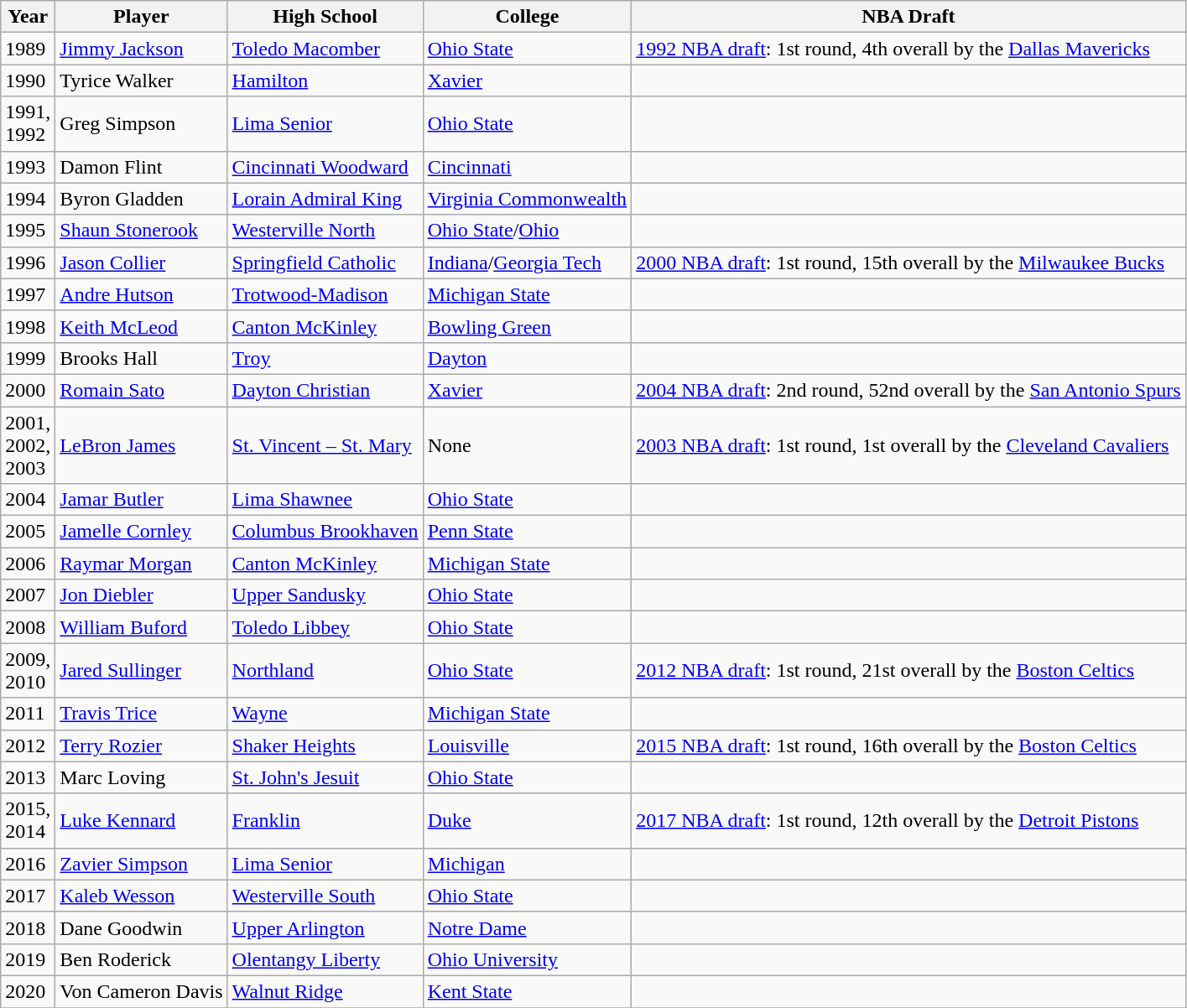<table class="wikitable sortable">
<tr>
<th>Year</th>
<th>Player</th>
<th>High School</th>
<th>College</th>
<th>NBA Draft</th>
</tr>
<tr>
<td>1989</td>
<td><a href='#'>Jimmy Jackson</a></td>
<td><a href='#'>Toledo Macomber</a></td>
<td><a href='#'>Ohio State</a></td>
<td><a href='#'>1992 NBA draft</a>: 1st round, 4th overall by the <a href='#'>Dallas Mavericks</a></td>
</tr>
<tr>
<td>1990</td>
<td>Tyrice Walker</td>
<td><a href='#'>Hamilton</a></td>
<td><a href='#'>Xavier</a></td>
<td></td>
</tr>
<tr>
<td>1991,<br>1992</td>
<td>Greg Simpson</td>
<td><a href='#'>Lima Senior</a></td>
<td><a href='#'>Ohio State</a></td>
<td></td>
</tr>
<tr>
<td>1993</td>
<td>Damon Flint</td>
<td><a href='#'>Cincinnati Woodward</a></td>
<td><a href='#'>Cincinnati</a></td>
<td></td>
</tr>
<tr>
<td>1994</td>
<td>Byron Gladden</td>
<td><a href='#'>Lorain Admiral King</a></td>
<td><a href='#'>Virginia Commonwealth</a></td>
<td></td>
</tr>
<tr>
<td>1995</td>
<td><a href='#'>Shaun Stonerook</a></td>
<td><a href='#'>Westerville North</a></td>
<td><a href='#'>Ohio State</a>/<a href='#'>Ohio</a></td>
<td></td>
</tr>
<tr>
<td>1996</td>
<td><a href='#'>Jason Collier</a></td>
<td><a href='#'>Springfield Catholic</a></td>
<td><a href='#'>Indiana</a>/<a href='#'>Georgia Tech</a></td>
<td><a href='#'>2000 NBA draft</a>: 1st round, 15th overall by the <a href='#'>Milwaukee Bucks</a></td>
</tr>
<tr>
<td>1997</td>
<td><a href='#'>Andre Hutson</a></td>
<td><a href='#'>Trotwood-Madison</a></td>
<td><a href='#'>Michigan State</a></td>
<td></td>
</tr>
<tr>
<td>1998</td>
<td><a href='#'>Keith McLeod</a></td>
<td><a href='#'>Canton McKinley</a></td>
<td><a href='#'>Bowling Green</a></td>
<td></td>
</tr>
<tr>
<td>1999</td>
<td>Brooks Hall</td>
<td><a href='#'>Troy</a></td>
<td><a href='#'>Dayton</a></td>
<td></td>
</tr>
<tr>
<td>2000</td>
<td><a href='#'>Romain Sato</a></td>
<td><a href='#'>Dayton Christian</a></td>
<td><a href='#'>Xavier</a></td>
<td><a href='#'>2004 NBA draft</a>: 2nd round, 52nd overall by the <a href='#'>San Antonio Spurs</a></td>
</tr>
<tr>
<td>2001,<br>2002,<br>2003</td>
<td><a href='#'>LeBron James</a></td>
<td><a href='#'>St. Vincent – St. Mary</a></td>
<td>None</td>
<td><a href='#'>2003 NBA draft</a>: 1st round, 1st overall by the <a href='#'>Cleveland Cavaliers</a></td>
</tr>
<tr>
<td>2004</td>
<td><a href='#'>Jamar Butler</a></td>
<td><a href='#'>Lima Shawnee</a></td>
<td><a href='#'>Ohio State</a></td>
<td></td>
</tr>
<tr>
<td>2005</td>
<td><a href='#'>Jamelle Cornley</a></td>
<td><a href='#'>Columbus Brookhaven</a></td>
<td><a href='#'>Penn State</a></td>
<td></td>
</tr>
<tr>
<td>2006</td>
<td><a href='#'>Raymar Morgan</a></td>
<td><a href='#'>Canton McKinley</a></td>
<td><a href='#'>Michigan State</a></td>
<td></td>
</tr>
<tr>
<td>2007</td>
<td><a href='#'>Jon Diebler</a></td>
<td><a href='#'>Upper Sandusky</a></td>
<td><a href='#'>Ohio State</a></td>
<td></td>
</tr>
<tr>
<td>2008</td>
<td><a href='#'>William Buford</a></td>
<td><a href='#'>Toledo Libbey</a></td>
<td><a href='#'>Ohio State</a></td>
<td></td>
</tr>
<tr>
<td>2009,<br>2010</td>
<td><a href='#'>Jared Sullinger</a></td>
<td><a href='#'>Northland</a></td>
<td><a href='#'>Ohio State</a></td>
<td><a href='#'>2012 NBA draft</a>: 1st round, 21st overall by the <a href='#'>Boston Celtics</a></td>
</tr>
<tr>
<td>2011</td>
<td><a href='#'>Travis Trice</a></td>
<td><a href='#'>Wayne</a></td>
<td><a href='#'>Michigan State</a></td>
<td></td>
</tr>
<tr>
<td>2012</td>
<td><a href='#'>Terry Rozier</a></td>
<td><a href='#'>Shaker Heights</a></td>
<td><a href='#'>Louisville</a></td>
<td><a href='#'>2015 NBA draft</a>: 1st round, 16th overall by the <a href='#'>Boston Celtics</a></td>
</tr>
<tr>
<td>2013</td>
<td>Marc Loving</td>
<td><a href='#'>St. John's Jesuit</a></td>
<td><a href='#'>Ohio State</a></td>
<td></td>
</tr>
<tr>
<td>2015,<br>2014</td>
<td><a href='#'>Luke Kennard</a></td>
<td><a href='#'>Franklin</a></td>
<td><a href='#'>Duke</a></td>
<td><a href='#'>2017 NBA draft</a>: 1st round, 12th overall by the <a href='#'>Detroit Pistons</a></td>
</tr>
<tr>
<td>2016</td>
<td><a href='#'>Zavier Simpson</a></td>
<td><a href='#'>Lima Senior</a></td>
<td><a href='#'>Michigan</a></td>
<td></td>
</tr>
<tr>
<td>2017</td>
<td><a href='#'>Kaleb Wesson</a></td>
<td><a href='#'>Westerville South</a></td>
<td><a href='#'>Ohio State</a></td>
<td></td>
</tr>
<tr>
<td>2018</td>
<td>Dane Goodwin</td>
<td><a href='#'>Upper Arlington</a></td>
<td><a href='#'>Notre Dame</a></td>
<td></td>
</tr>
<tr>
<td>2019</td>
<td>Ben Roderick</td>
<td><a href='#'>Olentangy Liberty</a></td>
<td><a href='#'>Ohio University</a></td>
<td></td>
</tr>
<tr>
<td>2020</td>
<td>Von Cameron Davis</td>
<td><a href='#'>Walnut Ridge</a></td>
<td><a href='#'>Kent State</a></td>
<td></td>
</tr>
<tr>
</tr>
</table>
